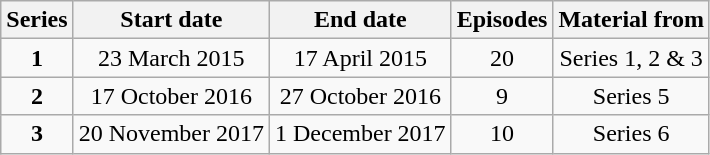<table class="wikitable" style="text-align:center;">
<tr>
<th>Series</th>
<th>Start date</th>
<th>End date</th>
<th>Episodes</th>
<th>Material from</th>
</tr>
<tr>
<td><strong>1</strong></td>
<td>23 March 2015</td>
<td>17 April 2015</td>
<td>20</td>
<td>Series 1, 2 & 3</td>
</tr>
<tr>
<td><strong>2</strong></td>
<td>17 October 2016</td>
<td>27 October 2016</td>
<td>9</td>
<td>Series 5</td>
</tr>
<tr>
<td><strong>3</strong></td>
<td>20 November 2017</td>
<td>1 December 2017</td>
<td>10</td>
<td>Series 6</td>
</tr>
</table>
